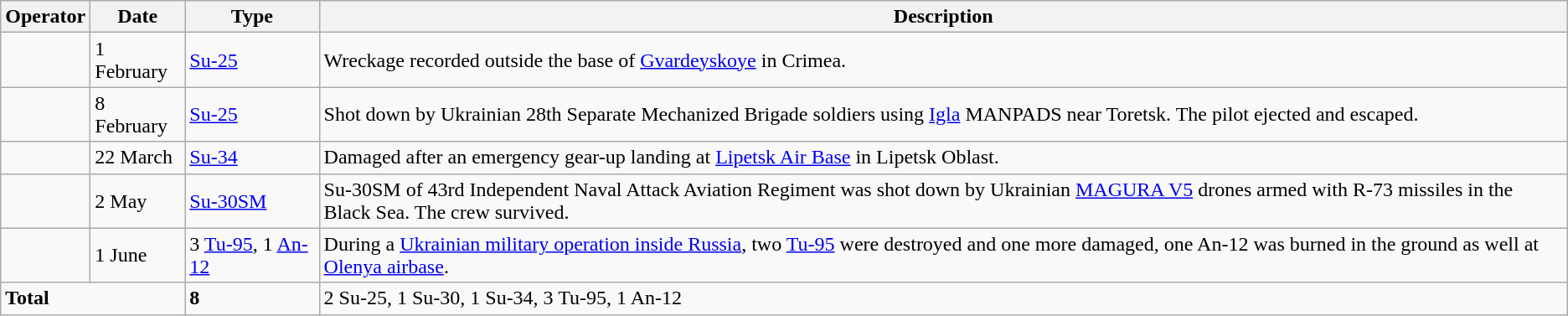<table class="wikitable">
<tr>
<th>Operator</th>
<th>Date</th>
<th>Type</th>
<th>Description</th>
</tr>
<tr>
<td></td>
<td>1 February</td>
<td><a href='#'>Su-25</a></td>
<td>Wreckage recorded outside the base of <a href='#'>Gvardeyskoye</a> in Crimea.</td>
</tr>
<tr>
<td></td>
<td>8 February</td>
<td><a href='#'>Su-25</a></td>
<td>Shot down by Ukrainian 28th Separate Mechanized Brigade soldiers using <a href='#'>Igla</a> MANPADS near Toretsk. The pilot ejected and escaped.</td>
</tr>
<tr>
<td></td>
<td>22 March</td>
<td><a href='#'>Su-34</a></td>
<td>Damaged after an emergency gear-up landing at <a href='#'>Lipetsk Air Base</a> in Lipetsk Oblast.</td>
</tr>
<tr>
<td></td>
<td>2 May</td>
<td><a href='#'>Su-30SM</a></td>
<td>Su-30SM of 43rd Independent Naval Attack Aviation Regiment was shot down by Ukrainian <a href='#'>MAGURA V5</a> drones armed with R-73 missiles in the Black Sea. The crew survived.</td>
</tr>
<tr>
<td></td>
<td>1 June</td>
<td>3 <a href='#'>Tu-95</a>, 1 <a href='#'>An-12</a></td>
<td>During a <a href='#'>Ukrainian military operation inside Russia</a>, two <a href='#'>Tu-95</a> were destroyed and one more damaged, one An-12 was burned in the ground as well at <a href='#'>Olenya airbase</a>.</td>
</tr>
<tr>
<td colspan="2"><strong>Total</strong></td>
<td><strong>8</strong></td>
<td>2 Su-25, 1 Su-30, 1 Su-34, 3 Tu-95, 1 An-12</td>
</tr>
</table>
